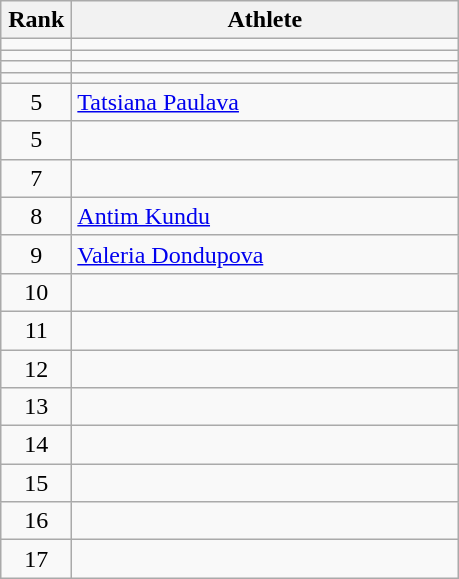<table class="wikitable" style="text-align: center;">
<tr>
<th width=40>Rank</th>
<th width=250>Athlete</th>
</tr>
<tr>
<td></td>
<td align="left"></td>
</tr>
<tr>
<td></td>
<td align="left"></td>
</tr>
<tr>
<td></td>
<td align="left"></td>
</tr>
<tr>
<td></td>
<td align="left"></td>
</tr>
<tr>
<td>5</td>
<td align="left"> <a href='#'>Tatsiana Paulava</a> </td>
</tr>
<tr>
<td>5</td>
<td align="left"></td>
</tr>
<tr>
<td>7</td>
<td align="left"></td>
</tr>
<tr>
<td>8</td>
<td align="left"> <a href='#'>Antim Kundu</a> </td>
</tr>
<tr>
<td>9</td>
<td align="left"> <a href='#'>Valeria Dondupova</a> </td>
</tr>
<tr>
<td>10</td>
<td align="left"></td>
</tr>
<tr>
<td>11</td>
<td align="left"></td>
</tr>
<tr>
<td>12</td>
<td align="left"></td>
</tr>
<tr>
<td>13</td>
<td align="left"></td>
</tr>
<tr>
<td>14</td>
<td align="left"></td>
</tr>
<tr>
<td>15</td>
<td align="left"></td>
</tr>
<tr>
<td>16</td>
<td align="left"></td>
</tr>
<tr>
<td>17</td>
<td align="left"></td>
</tr>
</table>
